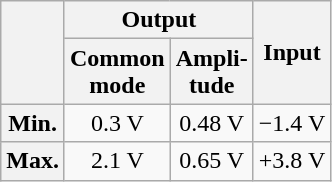<table class="wikitable" style="text-align:center">
<tr>
<th rowspan=2></th>
<th colspan=2>Output</th>
<th rowspan=2>Input</th>
</tr>
<tr>
<th>Common<br>mode</th>
<th>Ampli-<br>tude</th>
</tr>
<tr>
<th>Min.</th>
<td>0.3 V</td>
<td>0.48 V</td>
<td>−1.4 V</td>
</tr>
<tr>
<th>Max.</th>
<td>2.1 V</td>
<td>0.65 V</td>
<td>+3.8 V</td>
</tr>
</table>
